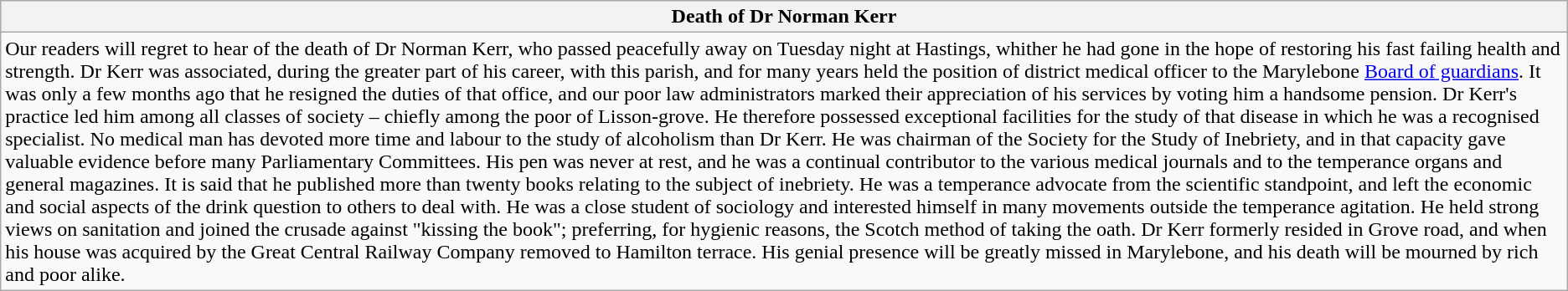<table class="wikitable">
<tr>
<th>Death of Dr Norman Kerr</th>
</tr>
<tr>
<td>Our readers will regret to hear of the death of Dr Norman Kerr, who passed peacefully away on Tuesday night at Hastings, whither he had gone in the hope of restoring his fast failing health and strength. Dr Kerr was associated, during the greater part of his career, with this parish, and for many years held the position of district medical officer to the Marylebone <a href='#'>Board of guardians</a>. It was only a few months ago that he resigned the duties of that office, and our poor law administrators marked their appreciation of his services by voting him a handsome pension. Dr Kerr's practice led him among all classes of society – chiefly among the poor of Lisson-grove. He therefore possessed exceptional facilities for the study of that disease in which he was a recognised specialist. No medical man has devoted more time and labour to the study of alcoholism than Dr Kerr. He was chairman of the Society for the Study of Inebriety, and in that capacity gave valuable evidence before many Parliamentary Committees. His pen was never at rest, and he was a continual contributor to the various medical journals and to the temperance organs and general magazines. It is said that he published more than twenty books relating to the subject of inebriety. He was a temperance advocate from the scientific standpoint, and left the economic and social aspects of the drink question to others to deal with. He was a close student of sociology and interested himself in many movements outside the temperance agitation. He held strong views on sanitation and joined the crusade against "kissing the book"; preferring, for hygienic reasons, the Scotch method of taking the oath. Dr Kerr formerly resided in Grove road, and when his house was acquired by the Great Central Railway Company removed to Hamilton terrace. His genial presence will be greatly missed in Marylebone, and his death will be mourned by rich and poor alike.</td>
</tr>
</table>
